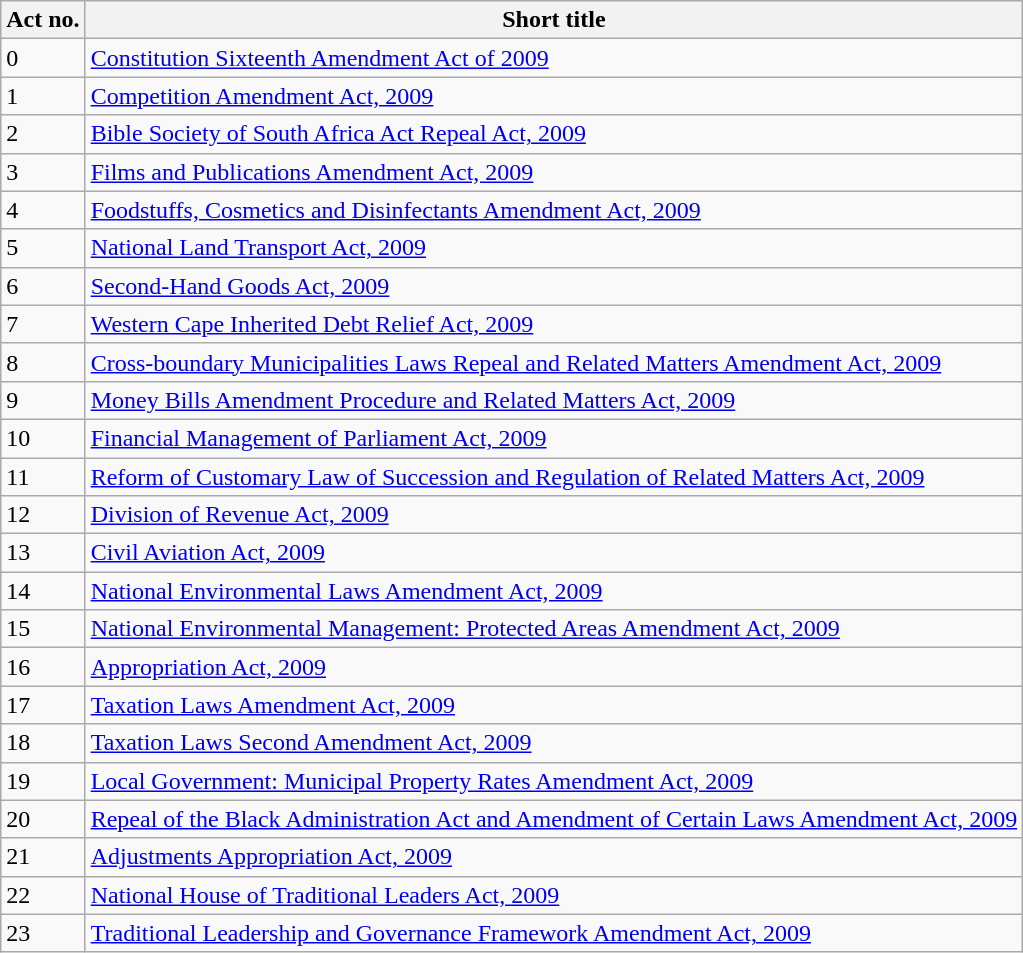<table class="wikitable sortable">
<tr>
<th>Act no.</th>
<th>Short title</th>
</tr>
<tr>
<td><span>0</span></td>
<td><a href='#'>Constitution Sixteenth Amendment Act of 2009</a></td>
</tr>
<tr>
<td>1</td>
<td><a href='#'>Competition Amendment Act, 2009</a></td>
</tr>
<tr>
<td>2</td>
<td><a href='#'>Bible Society of South Africa Act Repeal Act, 2009</a></td>
</tr>
<tr>
<td>3</td>
<td><a href='#'>Films and Publications Amendment Act, 2009</a></td>
</tr>
<tr>
<td>4</td>
<td><a href='#'>Foodstuffs, Cosmetics and Disinfectants Amendment Act, 2009</a></td>
</tr>
<tr>
<td>5</td>
<td><a href='#'>National Land Transport Act, 2009</a></td>
</tr>
<tr>
<td>6</td>
<td><a href='#'>Second-Hand Goods Act, 2009</a></td>
</tr>
<tr>
<td>7</td>
<td><a href='#'>Western Cape Inherited Debt Relief Act, 2009</a></td>
</tr>
<tr>
<td>8</td>
<td><a href='#'>Cross-boundary Municipalities Laws Repeal and Related Matters Amendment Act, 2009</a></td>
</tr>
<tr>
<td>9</td>
<td><a href='#'>Money Bills Amendment Procedure and Related Matters Act, 2009</a></td>
</tr>
<tr>
<td>10</td>
<td><a href='#'>Financial Management of Parliament Act, 2009</a></td>
</tr>
<tr>
<td>11</td>
<td><a href='#'>Reform of Customary Law of Succession and Regulation of Related Matters Act, 2009</a></td>
</tr>
<tr>
<td>12</td>
<td><a href='#'>Division of Revenue Act, 2009</a></td>
</tr>
<tr>
<td>13</td>
<td><a href='#'>Civil Aviation Act, 2009</a></td>
</tr>
<tr>
<td>14</td>
<td><a href='#'>National Environmental Laws Amendment Act, 2009</a></td>
</tr>
<tr>
<td>15</td>
<td><a href='#'>National Environmental Management: Protected Areas Amendment Act, 2009</a></td>
</tr>
<tr>
<td>16</td>
<td><a href='#'>Appropriation Act, 2009</a></td>
</tr>
<tr>
<td>17</td>
<td><a href='#'>Taxation Laws Amendment Act, 2009</a></td>
</tr>
<tr>
<td>18</td>
<td><a href='#'>Taxation Laws Second Amendment Act, 2009</a></td>
</tr>
<tr>
<td>19</td>
<td><a href='#'>Local Government: Municipal Property Rates Amendment Act, 2009</a></td>
</tr>
<tr>
<td>20</td>
<td><a href='#'>Repeal of the Black Administration Act and Amendment of Certain Laws Amendment Act, 2009</a></td>
</tr>
<tr>
<td>21</td>
<td><a href='#'>Adjustments Appropriation Act, 2009</a></td>
</tr>
<tr>
<td>22</td>
<td><a href='#'>National House of Traditional Leaders Act, 2009</a></td>
</tr>
<tr>
<td>23</td>
<td><a href='#'>Traditional Leadership and Governance Framework Amendment Act, 2009</a></td>
</tr>
</table>
